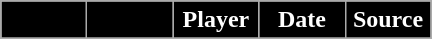<table class="wikitable plainrowheaders sortable" style="text-align:center">
<tr>
<th style="background:black; color:white; width:50px;"></th>
<th style="background:black; color:white; width:50px;"></th>
<th style="background:black; color:white; width:50px;">Player</th>
<th style="background:black; color:white; width:50px;">Date</th>
<th style="background:black; color:white; width:50px;">Source</th>
</tr>
<tr>
</tr>
</table>
